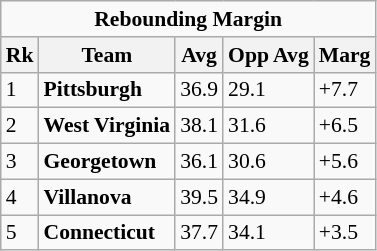<table class="wikitable" style="white-space:nowrap; font-size:90%;">
<tr>
<td colspan=5 style="text-align:center;"><strong>Rebounding Margin</strong></td>
</tr>
<tr>
<th>Rk</th>
<th>Team</th>
<th>Avg</th>
<th>Opp Avg</th>
<th>Marg</th>
</tr>
<tr>
<td>1</td>
<td><strong>Pittsburgh</strong></td>
<td>36.9</td>
<td>29.1</td>
<td>+7.7</td>
</tr>
<tr>
<td>2</td>
<td><strong>West Virginia</strong></td>
<td>38.1</td>
<td>31.6</td>
<td>+6.5</td>
</tr>
<tr>
<td>3</td>
<td><strong>Georgetown</strong></td>
<td>36.1</td>
<td>30.6</td>
<td>+5.6</td>
</tr>
<tr>
<td>4</td>
<td><strong>Villanova</strong></td>
<td>39.5</td>
<td>34.9</td>
<td>+4.6</td>
</tr>
<tr>
<td>5</td>
<td><strong>Connecticut</strong></td>
<td>37.7</td>
<td>34.1</td>
<td>+3.5</td>
</tr>
</table>
